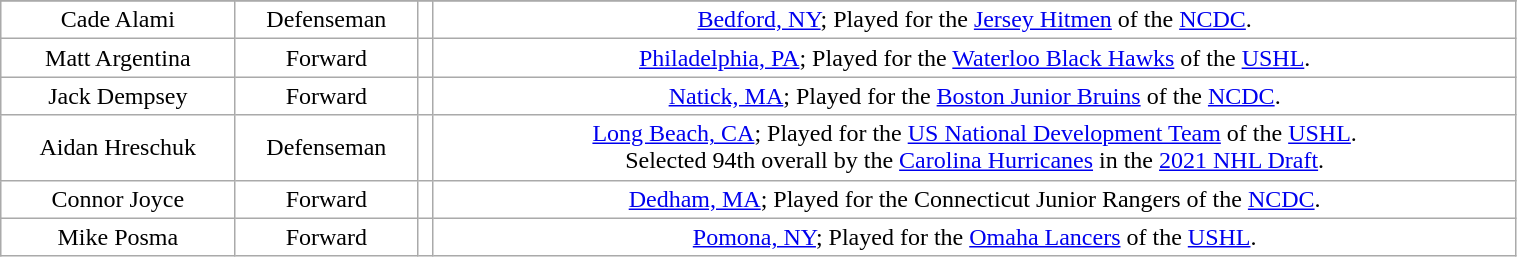<table class="wikitable" width="80%">
<tr align="center"  ;>
</tr>
<tr align="center" style="background:white;color:black;" bgcolor=>
<td>Cade Alami</td>
<td>Defenseman</td>
<td></td>
<td><a href='#'>Bedford, NY</a>; Played for the <a href='#'>Jersey Hitmen</a> of the <a href='#'>NCDC</a>.</td>
</tr>
<tr align="center" style="background:white;color:black;" bgcolor=>
<td>Matt Argentina</td>
<td>Forward</td>
<td></td>
<td><a href='#'>Philadelphia, PA</a>; Played for the <a href='#'>Waterloo Black Hawks</a> of the <a href='#'>USHL</a>.</td>
</tr>
<tr align="center" style="background:white;color:black;" bgcolor=>
<td>Jack Dempsey</td>
<td>Forward</td>
<td></td>
<td><a href='#'>Natick, MA</a>; Played for the <a href='#'>Boston Junior Bruins</a> of the <a href='#'>NCDC</a>.</td>
</tr>
<tr align="center" style="background:white;color:black;" bgcolor=>
<td>Aidan Hreschuk</td>
<td>Defenseman</td>
<td></td>
<td><a href='#'>Long Beach, CA</a>; Played for the <a href='#'>US National Development Team</a> of the <a href='#'>USHL</a>.<br>Selected 94th overall by the <a href='#'>Carolina Hurricanes</a> in the <a href='#'>2021 NHL Draft</a>.</td>
</tr>
<tr align="center" style="background:white;color:black;" bgcolor=>
<td>Connor Joyce</td>
<td>Forward</td>
<td></td>
<td><a href='#'>Dedham, MA</a>; Played for the Connecticut Junior Rangers of the <a href='#'>NCDC</a>.</td>
</tr>
<tr align="center" style="background:white;color:black;" bgcolor=>
<td>Mike Posma</td>
<td>Forward</td>
<td></td>
<td><a href='#'>Pomona, NY</a>; Played for the <a href='#'>Omaha Lancers</a> of the <a href='#'>USHL</a>.</td>
</tr>
</table>
